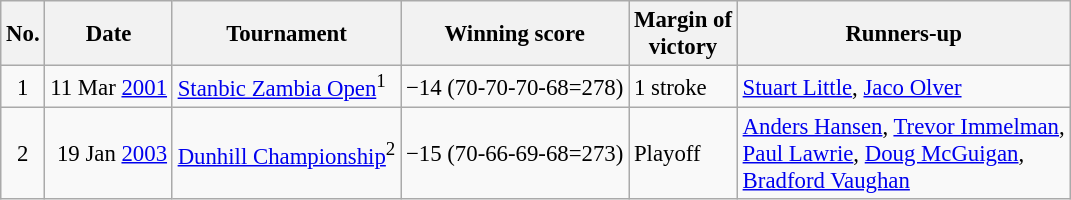<table class="wikitable" style="font-size:95%;">
<tr>
<th>No.</th>
<th>Date</th>
<th>Tournament</th>
<th>Winning score</th>
<th>Margin of<br>victory</th>
<th>Runners-up</th>
</tr>
<tr>
<td align=center>1</td>
<td align=right>11 Mar <a href='#'>2001</a></td>
<td><a href='#'>Stanbic Zambia Open</a><sup>1</sup></td>
<td>−14 (70-70-70-68=278)</td>
<td>1 stroke</td>
<td> <a href='#'>Stuart Little</a>,  <a href='#'>Jaco Olver</a></td>
</tr>
<tr>
<td align=center>2</td>
<td align=right>19 Jan <a href='#'>2003</a></td>
<td><a href='#'>Dunhill Championship</a><sup>2</sup></td>
<td>−15 (70-66-69-68=273)</td>
<td>Playoff</td>
<td> <a href='#'>Anders Hansen</a>,  <a href='#'>Trevor Immelman</a>,<br> <a href='#'>Paul Lawrie</a>,  <a href='#'>Doug McGuigan</a>,<br> <a href='#'>Bradford Vaughan</a></td>
</tr>
</table>
